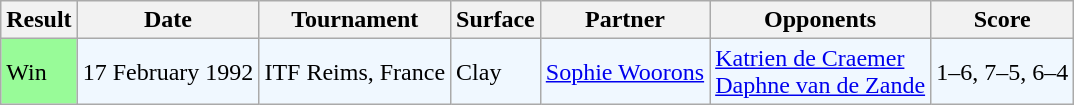<table class="sortable wikitable">
<tr>
<th>Result</th>
<th>Date</th>
<th>Tournament</th>
<th>Surface</th>
<th>Partner</th>
<th>Opponents</th>
<th>Score</th>
</tr>
<tr style="background:#f0f8ff;">
<td bgcolor="98FB98">Win</td>
<td>17 February 1992</td>
<td>ITF Reims, France</td>
<td>Clay</td>
<td> <a href='#'>Sophie Woorons</a></td>
<td> <a href='#'>Katrien de Craemer</a> <br>  <a href='#'>Daphne van de Zande</a></td>
<td>1–6, 7–5, 6–4</td>
</tr>
</table>
